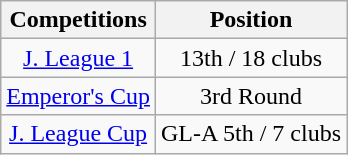<table class="wikitable" style="text-align:center;">
<tr>
<th>Competitions</th>
<th>Position</th>
</tr>
<tr>
<td><a href='#'>J. League 1</a></td>
<td>13th / 18 clubs</td>
</tr>
<tr>
<td><a href='#'>Emperor's Cup</a></td>
<td>3rd Round</td>
</tr>
<tr>
<td><a href='#'>J. League Cup</a></td>
<td>GL-A 5th / 7 clubs</td>
</tr>
</table>
